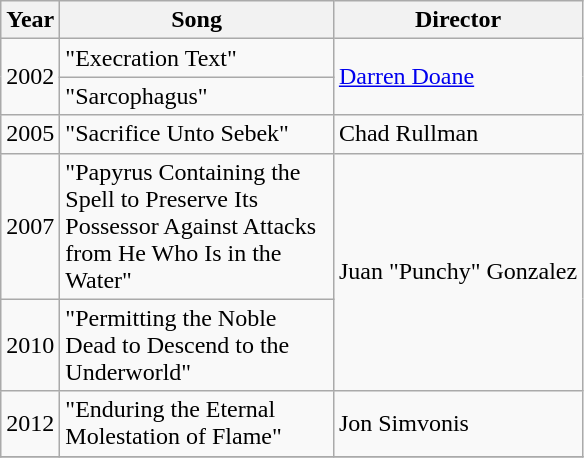<table class="wikitable" border="1">
<tr>
<th>Year</th>
<th width="175">Song</th>
<th>Director</th>
</tr>
<tr>
<td align="center" rowspan="2">2002</td>
<td>"Execration Text"</td>
<td rowspan="2"><a href='#'>Darren Doane</a></td>
</tr>
<tr>
<td>"Sarcophagus"</td>
</tr>
<tr>
<td align="center">2005</td>
<td>"Sacrifice Unto Sebek"</td>
<td>Chad Rullman</td>
</tr>
<tr>
<td align="center">2007</td>
<td>"Papyrus Containing the Spell to Preserve Its Possessor Against Attacks from He Who Is in the Water"</td>
<td rowspan="2">Juan "Punchy" Gonzalez</td>
</tr>
<tr>
<td align="center">2010</td>
<td>"Permitting the Noble Dead to Descend to the Underworld"</td>
</tr>
<tr>
<td align="center">2012</td>
<td>"Enduring the Eternal Molestation of Flame"</td>
<td>Jon Simvonis</td>
</tr>
<tr>
</tr>
</table>
